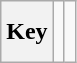<table class="wikitable" style="height:2.6em">
<tr>
<th>Key</th>
<td></td>
<td></td>
</tr>
</table>
